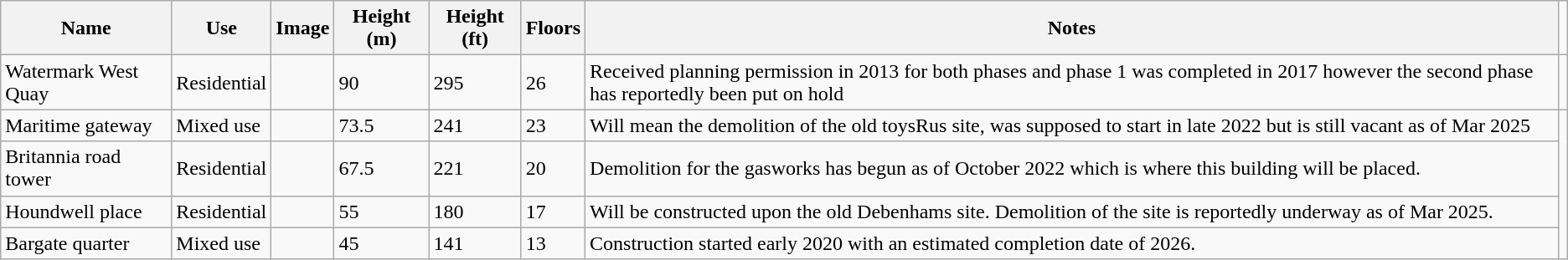<table class="wikitable">
<tr>
<th>Name</th>
<th>Use</th>
<th>Image</th>
<th>Height (m)</th>
<th>Height (ft)</th>
<th>Floors</th>
<th>Notes</th>
</tr>
<tr>
<td>Watermark West Quay</td>
<td>Residential</td>
<td></td>
<td>90</td>
<td>295</td>
<td>26</td>
<td>Received planning permission in 2013 for both phases and phase 1 was completed in 2017 however the second phase has reportedly been put on hold</td>
<td></td>
</tr>
<tr>
<td>Maritime gateway</td>
<td>Mixed use</td>
<td></td>
<td>73.5</td>
<td>241</td>
<td>23</td>
<td>Will mean the demolition of the old toysRus site, was supposed to start in late 2022 but is still vacant as of Mar 2025</td>
</tr>
<tr>
<td>Britannia road tower</td>
<td>Residential</td>
<td></td>
<td>67.5</td>
<td>221</td>
<td>20</td>
<td>Demolition for the gasworks has begun as of October 2022 which is where this building will be placed.</td>
</tr>
<tr>
<td>Houndwell place</td>
<td>Residential</td>
<td></td>
<td>55</td>
<td>180</td>
<td>17</td>
<td>Will be constructed upon the old Debenhams site. Demolition of the site is reportedly underway as of Mar 2025.</td>
</tr>
<tr>
<td>Bargate quarter</td>
<td>Mixed use</td>
<td></td>
<td>45</td>
<td>141</td>
<td>13</td>
<td>Construction started early 2020 with an estimated completion date of 2026.</td>
</tr>
</table>
